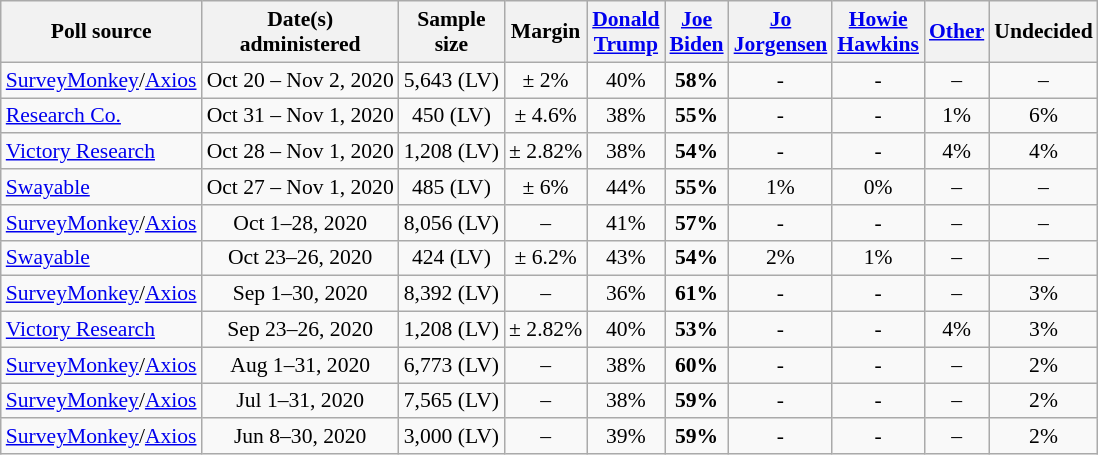<table class="wikitable sortable" style="text-align:center;font-size:90%;line-height:17px">
<tr>
<th>Poll source</th>
<th>Date(s)<br>administered</th>
<th>Sample<br>size</th>
<th>Margin<br></th>
<th class="unsortable"><a href='#'>Donald<br>Trump</a><br></th>
<th class="unsortable"><a href='#'>Joe<br>Biden</a><br></th>
<th class="unsortable"><a href='#'>Jo<br>Jorgensen</a><br></th>
<th class="unsortable"><a href='#'>Howie<br>Hawkins</a><br></th>
<th class="unsortable"><a href='#'>Other</a></th>
<th class="unsortable">Undecided</th>
</tr>
<tr>
<td style="text-align:left;"><a href='#'>SurveyMonkey</a>/<a href='#'>Axios</a></td>
<td>Oct 20 – Nov 2, 2020</td>
<td>5,643 (LV)</td>
<td>± 2%</td>
<td>40%</td>
<td><strong>58%</strong></td>
<td>-</td>
<td>-</td>
<td>–</td>
<td>–</td>
</tr>
<tr>
<td style="text-align:left;"><a href='#'>Research Co.</a></td>
<td>Oct 31 – Nov 1, 2020</td>
<td>450 (LV)</td>
<td>± 4.6%</td>
<td>38%</td>
<td><strong>55%</strong></td>
<td>-</td>
<td>-</td>
<td>1%</td>
<td>6%</td>
</tr>
<tr>
<td style="text-align:left;"><a href='#'>Victory Research</a></td>
<td>Oct 28 – Nov 1, 2020</td>
<td>1,208 (LV)</td>
<td>± 2.82%</td>
<td>38%</td>
<td><strong>54%</strong></td>
<td>-</td>
<td>-</td>
<td>4%</td>
<td>4%</td>
</tr>
<tr>
<td style="text-align:left;"><a href='#'>Swayable</a></td>
<td>Oct 27 – Nov 1, 2020</td>
<td>485 (LV)</td>
<td>± 6%</td>
<td>44%</td>
<td><strong>55%</strong></td>
<td>1%</td>
<td>0%</td>
<td>–</td>
<td>–</td>
</tr>
<tr>
<td style="text-align:left;"><a href='#'>SurveyMonkey</a>/<a href='#'>Axios</a></td>
<td>Oct 1–28, 2020</td>
<td>8,056 (LV)</td>
<td>–</td>
<td>41%</td>
<td><strong>57%</strong></td>
<td>-</td>
<td>-</td>
<td>–</td>
<td>–</td>
</tr>
<tr>
<td style="text-align:left;"><a href='#'>Swayable</a></td>
<td>Oct 23–26, 2020</td>
<td>424 (LV)</td>
<td>± 6.2%</td>
<td>43%</td>
<td><strong>54%</strong></td>
<td>2%</td>
<td>1%</td>
<td>–</td>
<td>–</td>
</tr>
<tr>
<td style="text-align:left;"><a href='#'>SurveyMonkey</a>/<a href='#'>Axios</a></td>
<td>Sep 1–30, 2020</td>
<td>8,392 (LV)</td>
<td>–</td>
<td>36%</td>
<td><strong>61%</strong></td>
<td>-</td>
<td>-</td>
<td>–</td>
<td>3%</td>
</tr>
<tr>
<td style="text-align:left;"><a href='#'>Victory Research</a></td>
<td>Sep 23–26, 2020</td>
<td>1,208 (LV)</td>
<td>± 2.82%</td>
<td>40%</td>
<td><strong>53%</strong></td>
<td>-</td>
<td>-</td>
<td>4%</td>
<td>3%</td>
</tr>
<tr>
<td style="text-align:left;"><a href='#'>SurveyMonkey</a>/<a href='#'>Axios</a></td>
<td>Aug 1–31, 2020</td>
<td>6,773 (LV)</td>
<td>–</td>
<td>38%</td>
<td><strong>60%</strong></td>
<td>-</td>
<td>-</td>
<td>–</td>
<td>2%</td>
</tr>
<tr>
<td style="text-align:left;"><a href='#'>SurveyMonkey</a>/<a href='#'>Axios</a></td>
<td>Jul 1–31, 2020</td>
<td>7,565 (LV)</td>
<td>–</td>
<td>38%</td>
<td><strong>59%</strong></td>
<td>-</td>
<td>-</td>
<td>–</td>
<td>2%</td>
</tr>
<tr>
<td style="text-align:left;"><a href='#'>SurveyMonkey</a>/<a href='#'>Axios</a></td>
<td>Jun 8–30, 2020</td>
<td>3,000 (LV)</td>
<td>–</td>
<td>39%</td>
<td><strong>59%</strong></td>
<td>-</td>
<td>-</td>
<td>–</td>
<td>2%</td>
</tr>
</table>
